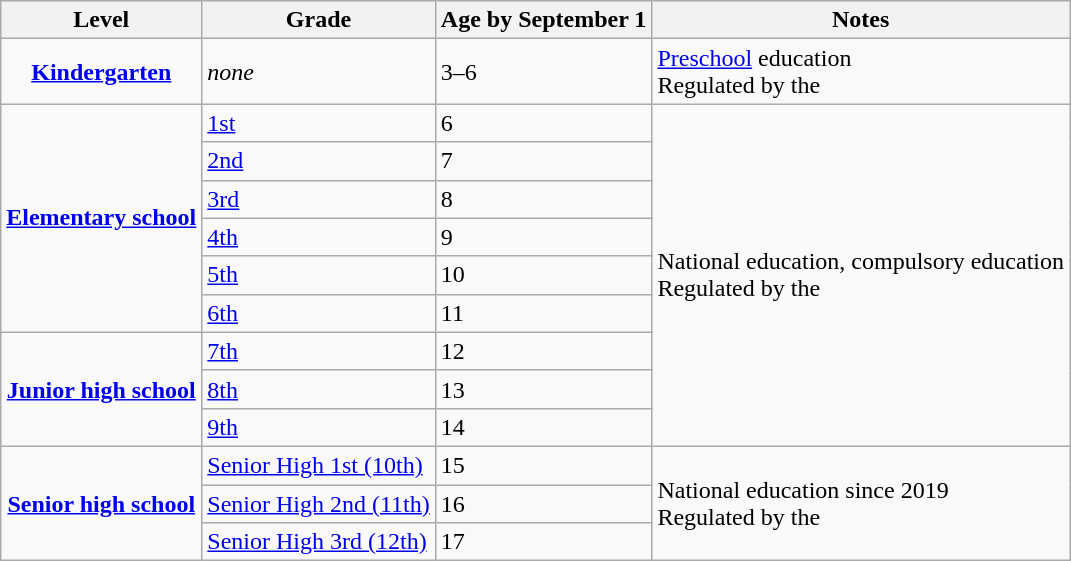<table class=wikitable>
<tr>
<th>Level</th>
<th>Grade</th>
<th>Age by September 1</th>
<th>Notes</th>
</tr>
<tr>
<td align=center><strong><a href='#'>Kindergarten</a></strong></td>
<td><em>none</em></td>
<td>3–6</td>
<td><a href='#'>Preschool</a> education<br>Regulated by the </td>
</tr>
<tr>
<td rowspan=6 align=center><strong><a href='#'>Elementary school</a></strong></td>
<td><a href='#'>1st</a></td>
<td>6</td>
<td rowspan=9>National education, compulsory education<br>Regulated by the </td>
</tr>
<tr>
<td><a href='#'>2nd</a></td>
<td>7</td>
</tr>
<tr>
<td><a href='#'>3rd</a></td>
<td>8</td>
</tr>
<tr>
<td><a href='#'>4th</a></td>
<td>9</td>
</tr>
<tr>
<td><a href='#'>5th</a></td>
<td>10</td>
</tr>
<tr>
<td><a href='#'>6th</a></td>
<td>11</td>
</tr>
<tr>
<td rowspan=3 align=center><strong><a href='#'>Junior high school</a></strong></td>
<td><a href='#'>7th</a></td>
<td>12</td>
</tr>
<tr>
<td><a href='#'>8th</a></td>
<td>13</td>
</tr>
<tr>
<td><a href='#'>9th</a></td>
<td>14</td>
</tr>
<tr>
<td rowspan=3 align=center><strong><a href='#'>Senior high school</a></strong></td>
<td><a href='#'>Senior High 1st (10th)</a></td>
<td>15</td>
<td rowspan=3>National education since 2019<br>Regulated by the </td>
</tr>
<tr>
<td><a href='#'>Senior High 2nd (11th)</a></td>
<td>16</td>
</tr>
<tr>
<td><a href='#'>Senior High 3rd (12th)</a></td>
<td>17</td>
</tr>
</table>
